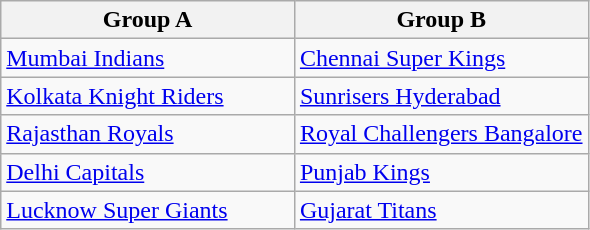<table class="wikitable">
<tr>
<th style="width:50%;">Group A</th>
<th style="width:50%;">Group B</th>
</tr>
<tr>
<td><a href='#'>Mumbai Indians</a></td>
<td><a href='#'>Chennai Super Kings</a></td>
</tr>
<tr>
<td><a href='#'>Kolkata Knight Riders</a></td>
<td><a href='#'>Sunrisers Hyderabad</a></td>
</tr>
<tr>
<td><a href='#'>Rajasthan Royals</a></td>
<td><a href='#'>Royal Challengers Bangalore</a></td>
</tr>
<tr>
<td><a href='#'>Delhi Capitals</a></td>
<td><a href='#'>Punjab Kings</a></td>
</tr>
<tr>
<td><a href='#'>Lucknow Super Giants</a></td>
<td><a href='#'>Gujarat Titans</a></td>
</tr>
</table>
